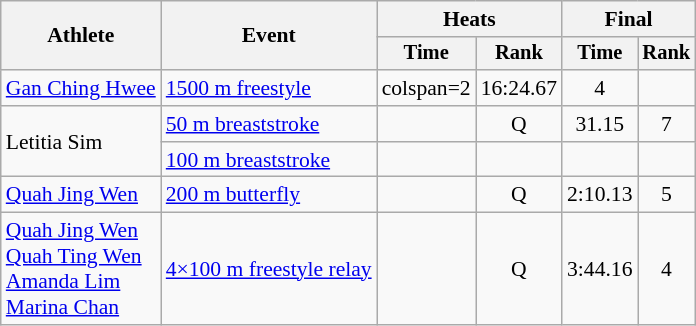<table class="wikitable" style="font-size:90%;text-align:center">
<tr>
<th rowspan="2">Athlete</th>
<th rowspan="2">Event</th>
<th colspan="2">Heats</th>
<th colspan="2">Final</th>
</tr>
<tr style="font-size:95%">
<th>Time</th>
<th>Rank</th>
<th>Time</th>
<th>Rank</th>
</tr>
<tr>
<td align="left"><a href='#'>Gan Ching Hwee</a></td>
<td align="left"><a href='#'>1500 m freestyle</a></td>
<td>colspan=2 </td>
<td>16:24.67</td>
<td>4</td>
</tr>
<tr>
<td rowspan="2" align="left">Letitia Sim</td>
<td align="left"><a href='#'>50 m breaststroke</a></td>
<td></td>
<td>Q</td>
<td>31.15</td>
<td>7</td>
</tr>
<tr>
<td align="left"><a href='#'>100 m breaststroke</a></td>
<td></td>
<td></td>
<td></td>
<td></td>
</tr>
<tr>
<td align="left"><a href='#'>Quah Jing Wen</a></td>
<td align="left"><a href='#'>200 m butterfly</a></td>
<td></td>
<td>Q</td>
<td>2:10.13</td>
<td>5</td>
</tr>
<tr>
<td align="left"><a href='#'>Quah Jing Wen</a><br><a href='#'>Quah Ting Wen</a><br><a href='#'>Amanda Lim</a><br><a href='#'>Marina Chan</a></td>
<td align="left"><a href='#'>4×100 m freestyle relay</a></td>
<td></td>
<td>Q</td>
<td>3:44.16</td>
<td>4</td>
</tr>
</table>
